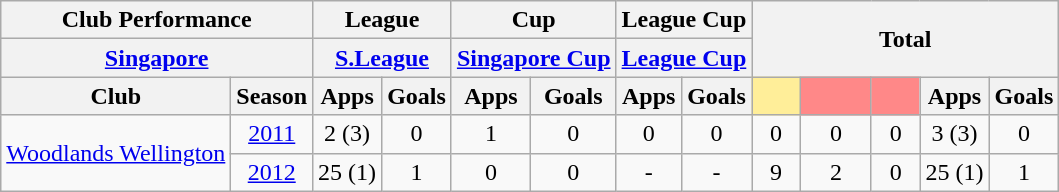<table class="wikitable" style="text-align:center;">
<tr>
<th colspan="2">Club Performance</th>
<th colspan="2">League</th>
<th colspan="2">Cup</th>
<th colspan="2">League Cup</th>
<th colspan="5" rowspan="2">Total</th>
</tr>
<tr>
<th colspan="2"><a href='#'>Singapore</a></th>
<th colspan="2"><a href='#'>S.League</a></th>
<th colspan="2"><a href='#'>Singapore Cup</a></th>
<th colspan="2"><a href='#'>League Cup</a></th>
</tr>
<tr>
<th>Club</th>
<th>Season</th>
<th>Apps</th>
<th>Goals</th>
<th>Apps</th>
<th>Goals</th>
<th>Apps</th>
<th>Goals</th>
<th style="width:25px; background:#fe9;"></th>
<th style="width:40px; background:#ff8888;"></th>
<th style="width:25px; background:#ff8888;"></th>
<th>Apps</th>
<th>Goals</th>
</tr>
<tr>
<td rowspan="2"><a href='#'>Woodlands Wellington</a></td>
<td><a href='#'>2011</a></td>
<td>2 (3)</td>
<td>0</td>
<td>1</td>
<td>0</td>
<td>0</td>
<td>0</td>
<td>0</td>
<td>0</td>
<td>0</td>
<td>3 (3)</td>
<td>0</td>
</tr>
<tr>
<td><a href='#'>2012</a></td>
<td>25 (1)</td>
<td>1</td>
<td>0</td>
<td>0</td>
<td>-</td>
<td>-</td>
<td>9</td>
<td>2</td>
<td>0</td>
<td>25 (1)</td>
<td>1</td>
</tr>
</table>
